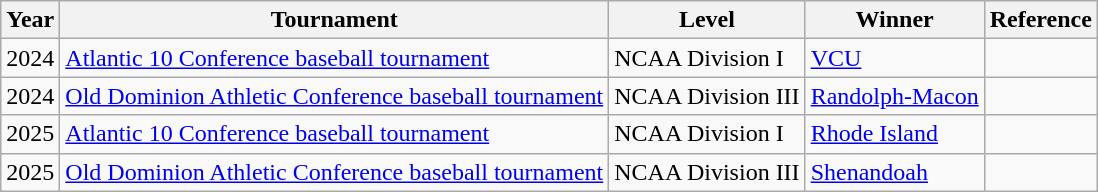<table class="wikitable sortable">
<tr>
<th>Year</th>
<th>Tournament</th>
<th>Level</th>
<th>Winner</th>
<th>Reference</th>
</tr>
<tr>
<td>2024</td>
<td><a href='#'>Atlantic 10 Conference baseball tournament</a></td>
<td>NCAA Division I</td>
<td><a href='#'>VCU</a></td>
<td></td>
</tr>
<tr>
<td>2024</td>
<td><a href='#'>Old Dominion Athletic Conference baseball tournament</a></td>
<td>NCAA Division III</td>
<td><a href='#'>Randolph-Macon</a></td>
<td></td>
</tr>
<tr>
<td>2025</td>
<td><a href='#'>Atlantic 10 Conference baseball tournament</a></td>
<td>NCAA Division I</td>
<td><a href='#'>Rhode Island</a></td>
<td></td>
</tr>
<tr>
<td>2025</td>
<td><a href='#'>Old Dominion Athletic Conference baseball tournament</a></td>
<td>NCAA Division III</td>
<td><a href='#'>Shenandoah</a></td>
<td></td>
</tr>
</table>
